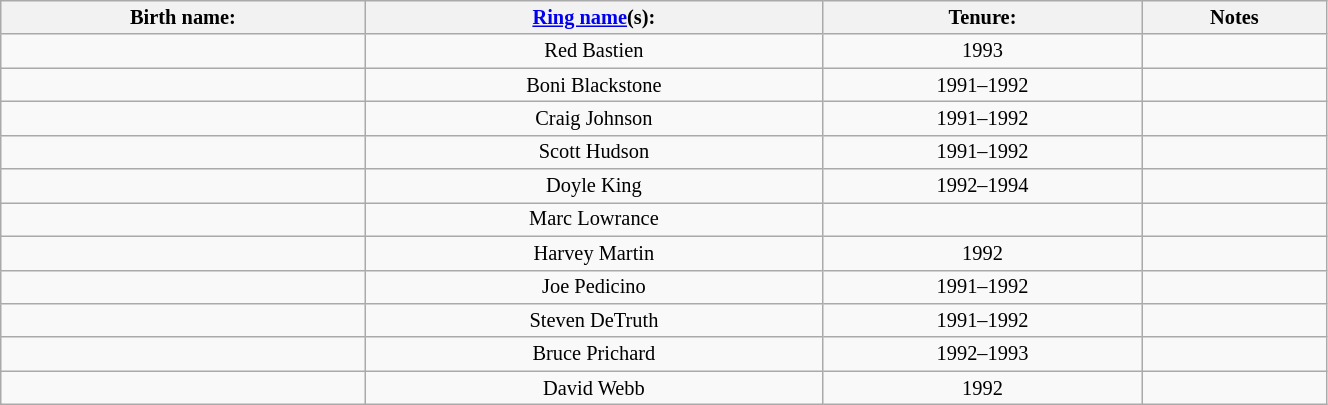<table class="sortable wikitable" style="font-size:85%; text-align:center; width:70%;">
<tr>
<th>Birth name:</th>
<th><a href='#'>Ring name</a>(s):</th>
<th>Tenure:</th>
<th>Notes</th>
</tr>
<tr>
<td></td>
<td>Red Bastien</td>
<td sort>1993</td>
<td></td>
</tr>
<tr>
<td></td>
<td>Boni Blackstone</td>
<td sort>1991–1992</td>
<td></td>
</tr>
<tr>
<td></td>
<td>Craig Johnson</td>
<td sort>1991–1992</td>
<td></td>
</tr>
<tr>
<td></td>
<td>Scott Hudson</td>
<td sort>1991–1992</td>
<td></td>
</tr>
<tr>
<td></td>
<td>Doyle King</td>
<td sort>1992–1994</td>
<td></td>
</tr>
<tr>
<td></td>
<td>Marc Lowrance</td>
<td sort></td>
<td></td>
</tr>
<tr>
<td> </td>
<td>Harvey Martin</td>
<td sort>1992</td>
<td></td>
</tr>
<tr>
<td></td>
<td>Joe Pedicino</td>
<td sort>1991–1992</td>
<td></td>
</tr>
<tr>
<td></td>
<td>Steven DeTruth</td>
<td sort>1991–1992</td>
<td></td>
</tr>
<tr>
<td></td>
<td>Bruce Prichard</td>
<td sort>1992–1993</td>
<td></td>
</tr>
<tr>
<td></td>
<td>David Webb</td>
<td sort>1992</td>
<td></td>
</tr>
</table>
